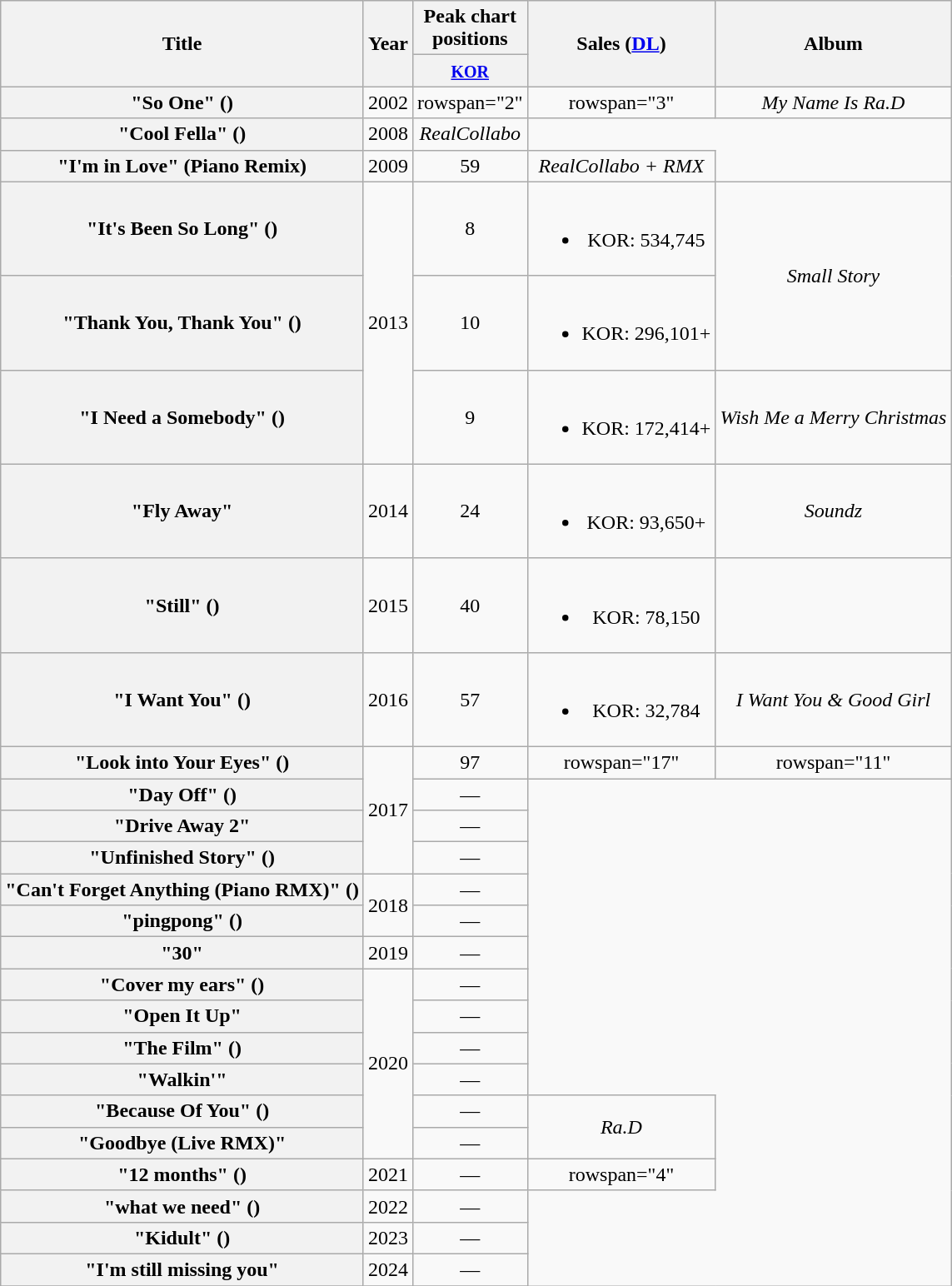<table class="wikitable plainrowheaders" style="text-align:center;">
<tr>
<th scope="col" rowspan="2">Title</th>
<th scope="col" rowspan="2">Year</th>
<th scope="col" colspan="1" style="width:5em;">Peak chart positions</th>
<th scope="col" rowspan="2">Sales (<a href='#'>DL</a>)</th>
<th scope="col" rowspan="2">Album</th>
</tr>
<tr>
<th><small><a href='#'>KOR</a></small><br></th>
</tr>
<tr>
<th scope="row">"So One" ()</th>
<td>2002</td>
<td>rowspan="2" </td>
<td>rowspan="3" </td>
<td><em>My Name Is Ra.D</em></td>
</tr>
<tr>
<th scope="row">"Cool Fella" ()<br></th>
<td>2008</td>
<td><em>RealCollabo</em></td>
</tr>
<tr>
<th scope="row">"I'm in Love" (Piano Remix)</th>
<td>2009</td>
<td>59</td>
<td><em>RealCollabo + RMX</em></td>
</tr>
<tr>
<th scope="row">"It's Been So Long" ()<br></th>
<td rowspan=3>2013</td>
<td>8</td>
<td><br><ul><li>KOR: 534,745</li></ul></td>
<td rowspan=2><em>Small Story</em></td>
</tr>
<tr>
<th scope="row">"Thank You, Thank You" ()</th>
<td>10</td>
<td><br><ul><li>KOR: 296,101+</li></ul></td>
</tr>
<tr>
<th scope="row">"I Need a Somebody" ()<br></th>
<td>9</td>
<td><br><ul><li>KOR: 172,414+</li></ul></td>
<td><em>Wish Me a Merry Christmas</em></td>
</tr>
<tr>
<th scope="row">"Fly Away"</th>
<td>2014</td>
<td>24</td>
<td><br><ul><li>KOR: 93,650+</li></ul></td>
<td><em>Soundz</em></td>
</tr>
<tr>
<th scope="row">"Still" ()</th>
<td>2015</td>
<td>40</td>
<td><br><ul><li>KOR: 78,150</li></ul></td>
<td></td>
</tr>
<tr>
<th scope="row">"I Want You" ()</th>
<td>2016</td>
<td>57</td>
<td><br><ul><li>KOR: 32,784</li></ul></td>
<td><em>I Want You & Good Girl</em></td>
</tr>
<tr>
<th scope="row">"Look into Your Eyes" ()</th>
<td rowspan="4">2017</td>
<td>97</td>
<td>rowspan="17" </td>
<td>rowspan="11" </td>
</tr>
<tr>
<th scope="row">"Day Off" ()</th>
<td>—</td>
</tr>
<tr>
<th scope="row">"Drive Away 2"</th>
<td>—</td>
</tr>
<tr>
<th scope="row">"Unfinished Story" ()</th>
<td>—</td>
</tr>
<tr>
<th scope="row">"Can't Forget Anything (Piano RMX)" ()</th>
<td rowspan="2">2018</td>
<td>—</td>
</tr>
<tr>
<th scope="row">"pingpong" ()<br></th>
<td>—</td>
</tr>
<tr>
<th scope="row">"30"<br></th>
<td>2019</td>
<td>—</td>
</tr>
<tr>
<th scope="row">"Cover my ears" ()</th>
<td rowspan="6">2020</td>
<td>—</td>
</tr>
<tr>
<th scope="row">"Open It Up" <br></th>
<td>—</td>
</tr>
<tr>
<th scope="row">"The Film" ()</th>
<td>—</td>
</tr>
<tr>
<th scope="row">"Walkin'"</th>
<td>—</td>
</tr>
<tr>
<th scope="row">"Because Of You" ()</th>
<td>—</td>
<td rowspan="2"><em>Ra.D</em></td>
</tr>
<tr>
<th scope="row">"Goodbye (Live RMX)"</th>
<td>—</td>
</tr>
<tr>
<th scope="row">"12 months" ()</th>
<td>2021</td>
<td>—</td>
<td>rowspan="4" </td>
</tr>
<tr>
<th scope="row">"what we need" ()</th>
<td>2022</td>
<td>—</td>
</tr>
<tr>
<th scope="row">"Kidult" ()</th>
<td>2023</td>
<td>—</td>
</tr>
<tr>
<th scope="row">"I'm still missing you"</th>
<td>2024</td>
<td>—</td>
</tr>
<tr>
</tr>
</table>
